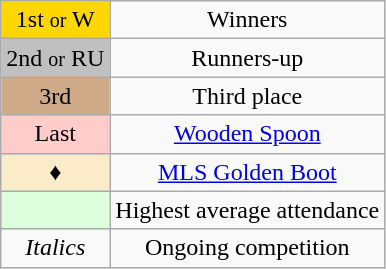<table class="wikitable" style="text-align:center">
<tr>
<td style=background:gold>1st <small>or</small> W</td>
<td>Winners</td>
</tr>
<tr>
<td style=background:silver>2nd <small>or</small> RU</td>
<td>Runners-up</td>
</tr>
<tr>
<td style=background:#CFAA88>3rd</td>
<td>Third place</td>
</tr>
<tr>
<td style=background:#FFCCCC>Last</td>
<td><a href='#'>Wooden Spoon</a></td>
</tr>
<tr>
<td style=background:#FAECC8;">♦</td>
<td><a href='#'>MLS Golden Boot</a></td>
</tr>
<tr>
<td style="background:#dfd;"> </td>
<td>Highest average attendance</td>
</tr>
<tr>
<td><em>Italics</em></td>
<td>Ongoing competition</td>
</tr>
</table>
